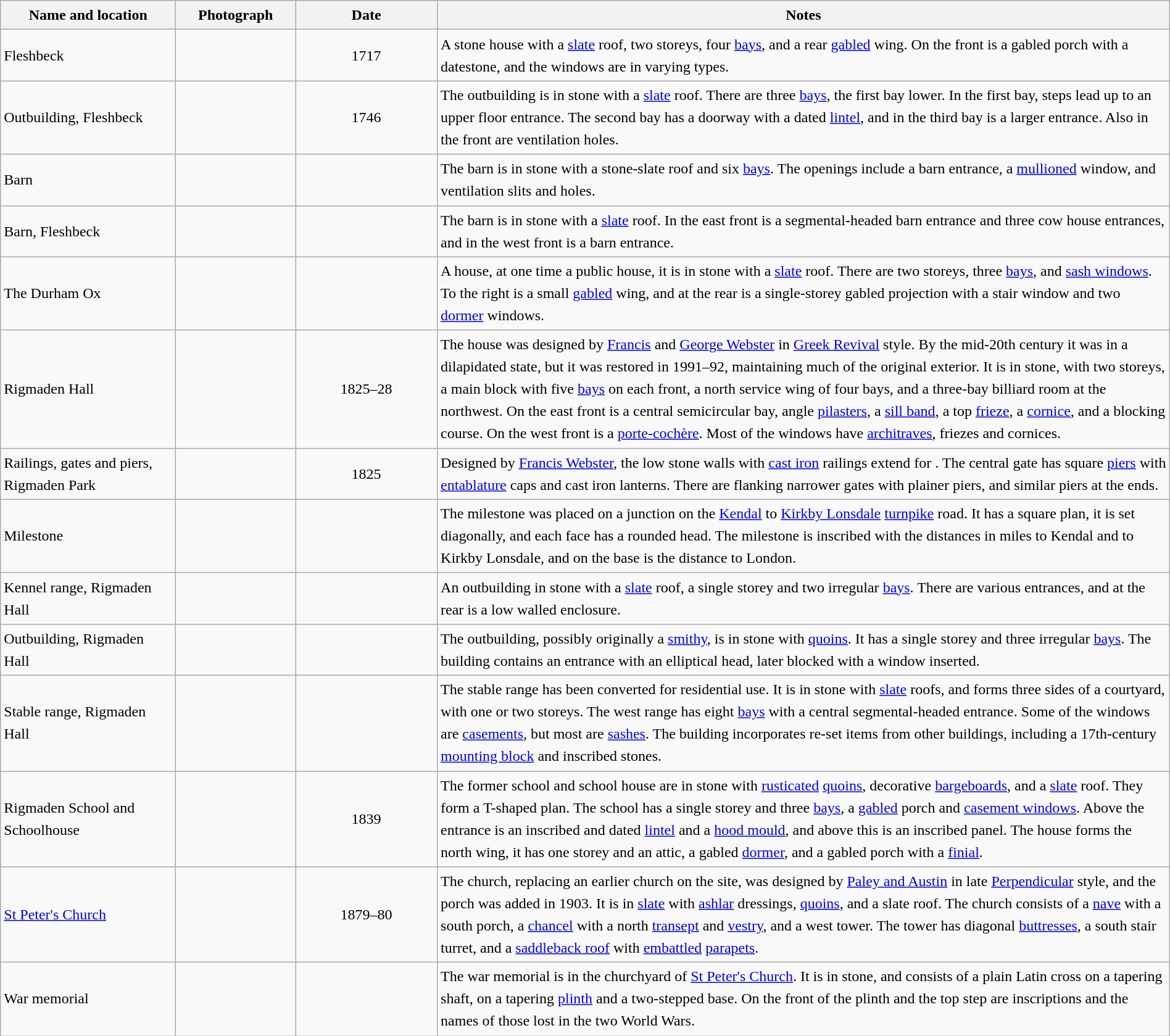<table class="wikitable sortable plainrowheaders" style="width:100%;border:0px;text-align:left;line-height:150%;">
<tr>
<th scope="col"  style="width:150px">Name and location</th>
<th scope="col"  style="width:100px" class="unsortable">Photograph</th>
<th scope="col"  style="width:120px">Date</th>
<th scope="col"  style="width:650px" class="unsortable">Notes</th>
</tr>
<tr>
<td>Fleshbeck<br><small></small></td>
<td></td>
<td align="center">1717</td>
<td>A stone house with a <a href='#'>slate</a> roof, two storeys, four <a href='#'>bays</a>, and a rear <a href='#'>gabled</a> wing. On the front is a gabled porch with a datestone, and the windows are in varying types.</td>
</tr>
<tr>
<td>Outbuilding, Fleshbeck<br><small></small></td>
<td></td>
<td align="center">1746</td>
<td>The outbuilding is in stone with a <a href='#'>slate</a> roof. There are three <a href='#'>bays</a>, the first bay lower. In the first bay, steps lead up to an upper floor entrance. The second bay has a doorway with a dated <a href='#'>lintel</a>, and in the third bay is a larger entrance. Also in the front are ventilation holes.</td>
</tr>
<tr>
<td>Barn<br><small></small></td>
<td></td>
<td align="center"></td>
<td>The barn is in stone with a stone-slate roof and six <a href='#'>bays</a>. The openings include a barn entrance, a <a href='#'>mullioned</a> window, and ventilation slits and holes.</td>
</tr>
<tr>
<td>Barn, Fleshbeck<br><small></small></td>
<td></td>
<td align="center"></td>
<td>The barn is in stone with a <a href='#'>slate</a> roof. In the east front is a segmental-headed barn entrance and three cow house entrances, and in the west front is a barn entrance.</td>
</tr>
<tr>
<td>The Durham Ox<br><small></small></td>
<td></td>
<td align="center"></td>
<td>A house, at one time a public house, it is in stone with a <a href='#'>slate</a> roof. There are two storeys, three <a href='#'>bays</a>, and <a href='#'>sash windows</a>. To the right is a small <a href='#'>gabled</a> wing, and at the rear is a single-storey gabled projection with a stair window and two <a href='#'>dormer</a> windows.</td>
</tr>
<tr>
<td>Rigmaden Hall<br><small></small></td>
<td></td>
<td align="center">1825–28</td>
<td>The house was designed by <a href='#'>Francis</a> and <a href='#'>George Webster</a> in <a href='#'>Greek Revival</a> style. By the mid-20th century it was in a dilapidated state, but it was restored in 1991–92, maintaining much of the original exterior. It is in stone, with two storeys, a main block with five <a href='#'>bays</a> on each front, a north service wing of four bays, and a three-bay billiard room at the northwest. On the east front is a central semicircular bay, angle <a href='#'>pilasters</a>, a <a href='#'>sill band</a>, a top <a href='#'>frieze</a>, a <a href='#'>cornice</a>, and a blocking course. On the west front is a <a href='#'>porte-cochère</a>. Most of the windows have <a href='#'>architraves</a>, friezes and cornices.</td>
</tr>
<tr>
<td>Railings, gates and piers,<br>Rigmaden Park<br><small></small></td>
<td></td>
<td align="center">1825</td>
<td>Designed by <a href='#'>Francis Webster</a>, the low stone walls with <a href='#'>cast iron</a> railings extend for . The central gate has square <a href='#'>piers</a> with <a href='#'>entablature</a> caps and cast iron lanterns. There are flanking narrower gates with plainer piers, and similar piers at the ends.</td>
</tr>
<tr>
<td>Milestone<br><small></small></td>
<td></td>
<td align="center"></td>
<td>The milestone was placed on a junction on the <a href='#'>Kendal</a> to <a href='#'>Kirkby Lonsdale</a> <a href='#'>turnpike</a> road. It has a square plan, it is set diagonally, and each face has a rounded head. The milestone is inscribed with the distances in miles to Kendal and to Kirkby Lonsdale, and on the base is the distance to London.</td>
</tr>
<tr>
<td>Kennel range, Rigmaden Hall<br><small></small></td>
<td></td>
<td align="center"></td>
<td>An outbuilding in stone with a <a href='#'>slate</a> roof, a single storey and two irregular <a href='#'>bays</a>. There are various entrances, and at the rear is a low walled enclosure.</td>
</tr>
<tr>
<td>Outbuilding, Rigmaden Hall<br><small></small></td>
<td></td>
<td align="center"></td>
<td>The outbuilding, possibly originally a <a href='#'>smithy</a>, is in stone with <a href='#'>quoins</a>. It has a single storey and three irregular <a href='#'>bays</a>. The building contains an entrance with an elliptical head, later blocked with a window inserted.</td>
</tr>
<tr>
<td>Stable range, Rigmaden Hall<br><small></small></td>
<td></td>
<td align="center"></td>
<td>The stable range has been converted for residential use. It is in stone with <a href='#'>slate</a> roofs, and forms three sides of a courtyard, with one or two storeys. The west range has eight <a href='#'>bays</a> with a central segmental-headed entrance. Some of the windows are <a href='#'>casements</a>, but most are <a href='#'>sashes</a>. The building incorporates re-set items from other buildings, including a 17th-century <a href='#'>mounting block</a> and inscribed stones.</td>
</tr>
<tr>
<td>Rigmaden School and Schoolhouse<br><small></small></td>
<td></td>
<td align="center">1839</td>
<td>The former school and school house are in stone with <a href='#'>rusticated</a> <a href='#'>quoins</a>, decorative <a href='#'>bargeboards</a>, and a <a href='#'>slate</a> roof. They form a T-shaped plan. The school has a single storey and three <a href='#'>bays</a>, a <a href='#'>gabled</a> porch and <a href='#'>casement windows</a>. Above the entrance is an inscribed and dated <a href='#'>lintel</a> and a <a href='#'>hood mould</a>, and above this is an inscribed panel. The house forms the north wing, it has one storey and an attic, a gabled <a href='#'>dormer</a>, and a gabled porch with a <a href='#'>finial</a>.</td>
</tr>
<tr>
<td><a href='#'>St Peter's Church</a><br><small></small></td>
<td></td>
<td align="center">1879–80</td>
<td>The church, replacing an earlier church on the site, was designed by <a href='#'>Paley and Austin</a> in late <a href='#'>Perpendicular</a> style, and the porch was added in 1903. It is in <a href='#'>slate</a> with <a href='#'>ashlar</a> dressings, <a href='#'>quoins</a>, and a slate roof. The church consists of a <a href='#'>nave</a> with a south porch, a <a href='#'>chancel</a> with a north <a href='#'>transept</a> and <a href='#'>vestry</a>, and a west tower. The tower has diagonal <a href='#'>buttresses</a>, a south stair turret, and a <a href='#'>saddleback roof</a> with <a href='#'>embattled</a> <a href='#'>parapets</a>.</td>
</tr>
<tr>
<td>War memorial<br><small></small></td>
<td></td>
<td align="center"></td>
<td>The war memorial is in the churchyard of <a href='#'>St Peter's Church</a>. It is in stone, and consists of a plain Latin cross on a tapering shaft, on a tapering <a href='#'>plinth</a> and a two-stepped base. On the front of the plinth and the top step are inscriptions and the names of those lost in the two World Wars.</td>
</tr>
<tr>
</tr>
</table>
